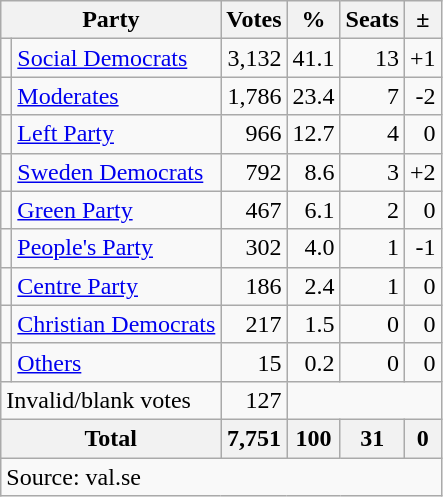<table class=wikitable style=text-align:right>
<tr>
<th colspan=2>Party</th>
<th>Votes</th>
<th>%</th>
<th>Seats</th>
<th>±</th>
</tr>
<tr>
<td bgcolor=></td>
<td align=left><a href='#'>Social Democrats</a></td>
<td>3,132</td>
<td>41.1</td>
<td>13</td>
<td>+1</td>
</tr>
<tr>
<td bgcolor=></td>
<td align=left><a href='#'>Moderates</a></td>
<td>1,786</td>
<td>23.4</td>
<td>7</td>
<td>-2</td>
</tr>
<tr>
<td bgcolor=></td>
<td align=left><a href='#'>Left Party</a></td>
<td>966</td>
<td>12.7</td>
<td>4</td>
<td>0</td>
</tr>
<tr>
<td bgcolor=></td>
<td align=left><a href='#'>Sweden Democrats</a></td>
<td>792</td>
<td>8.6</td>
<td>3</td>
<td>+2</td>
</tr>
<tr>
<td bgcolor=></td>
<td align=left><a href='#'>Green Party</a></td>
<td>467</td>
<td>6.1</td>
<td>2</td>
<td>0</td>
</tr>
<tr>
<td bgcolor=></td>
<td align=left><a href='#'>People's Party</a></td>
<td>302</td>
<td>4.0</td>
<td>1</td>
<td>-1</td>
</tr>
<tr>
<td bgcolor=></td>
<td align=left><a href='#'>Centre Party</a></td>
<td>186</td>
<td>2.4</td>
<td>1</td>
<td>0</td>
</tr>
<tr>
<td bgcolor=></td>
<td align=left><a href='#'>Christian Democrats</a></td>
<td>217</td>
<td>1.5</td>
<td>0</td>
<td>0</td>
</tr>
<tr>
<td></td>
<td align=left><a href='#'>Others</a></td>
<td>15</td>
<td>0.2</td>
<td>0</td>
<td>0</td>
</tr>
<tr>
<td align=left colspan=2>Invalid/blank votes</td>
<td>127</td>
<td colspan=3></td>
</tr>
<tr>
<th align=left colspan=2>Total</th>
<th>7,751</th>
<th>100</th>
<th>31</th>
<th>0</th>
</tr>
<tr>
<td align=left colspan=6>Source: val.se </td>
</tr>
</table>
